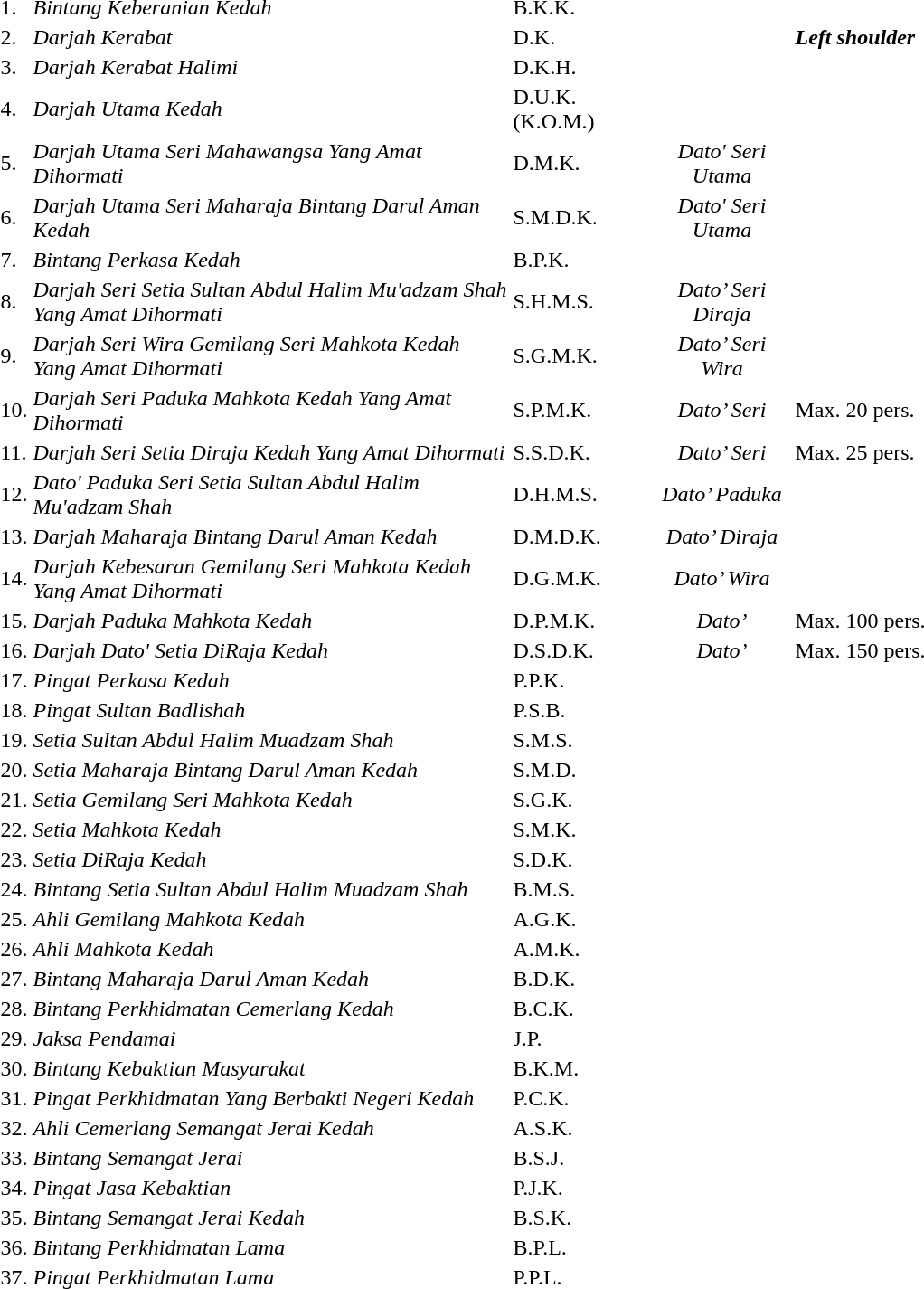<table>
<tr>
<td>1.</td>
<td width=350px><em>Bintang Keberanian Kedah</em></td>
<td width=100px>B.K.K.</td>
<td width=100px></td>
<td></td>
</tr>
<tr>
<td>2.</td>
<td><em>Darjah Kerabat</em></td>
<td>D.K.</td>
<td></td>
<td><strong><em>Left shoulder</em></strong></td>
</tr>
<tr>
<td>3.</td>
<td><em>Darjah Kerabat Halimi</em></td>
<td>D.K.H.</td>
<td></td>
</tr>
<tr>
<td>4.</td>
<td><em>Darjah Utama Kedah</em></td>
<td>D.U.K. (K.O.M.)</td>
<td></td>
</tr>
<tr>
<td>5.</td>
<td><em>Darjah Utama Seri Mahawangsa Yang Amat Dihormati</em></td>
<td>D.M.K.</td>
<td align=center><em>Dato' Seri Utama</em></td>
<td></td>
</tr>
<tr>
<td>6.</td>
<td><em>Darjah Utama Seri Maharaja Bintang Darul Aman Kedah</em></td>
<td>S.M.D.K.</td>
<td align=center><em>Dato' Seri Utama</em></td>
<td></td>
</tr>
<tr>
<td>7.</td>
<td><em>Bintang Perkasa Kedah</em></td>
<td>B.P.K.</td>
<td></td>
</tr>
<tr>
<td>8.</td>
<td><em>Darjah Seri Setia Sultan Abdul Halim Mu'adzam Shah Yang Amat Dihormati</em></td>
<td>S.H.M.S.</td>
<td align=center><em>Dato’ Seri Diraja</em></td>
</tr>
<tr>
<td>9.</td>
<td><em>Darjah Seri Wira Gemilang Seri Mahkota Kedah Yang Amat Dihormati</em></td>
<td>S.G.M.K.</td>
<td align=center><em>Dato’ Seri Wira</em></td>
</tr>
<tr>
<td>10.</td>
<td><em>Darjah Seri Paduka Mahkota Kedah Yang Amat Dihormati</em></td>
<td>S.P.M.K.</td>
<td align=center><em>Dato’ Seri</em></td>
<td>Max. 20 pers.</td>
</tr>
<tr>
<td>11.</td>
<td><em>Darjah Seri Setia Diraja Kedah Yang Amat Dihormati</em></td>
<td>S.S.D.K.</td>
<td align=center><em>Dato’ Seri</em></td>
<td>Max. 25 pers.</td>
</tr>
<tr>
<td>12.</td>
<td><em>Dato' Paduka Seri Setia Sultan Abdul Halim Mu'adzam Shah</em></td>
<td>D.H.M.S.</td>
<td align=center><em>Dato’ Paduka</em></td>
</tr>
<tr>
<td>13.</td>
<td><em>Darjah Maharaja Bintang Darul Aman Kedah</em></td>
<td>D.M.D.K.</td>
<td align=center><em>Dato’ Diraja</em></td>
</tr>
<tr>
<td>14.</td>
<td><em>Darjah Kebesaran Gemilang Seri Mahkota Kedah Yang Amat Dihormati</em></td>
<td>D.G.M.K.</td>
<td align=center><em>Dato’ Wira</em></td>
</tr>
<tr>
<td>15.</td>
<td><em>Darjah Paduka Mahkota Kedah</em></td>
<td>D.P.M.K.</td>
<td align=center><em>Dato’</em></td>
<td>Max. 100 pers.</td>
</tr>
<tr>
<td>16.</td>
<td><em>Darjah Dato' Setia DiRaja Kedah</em></td>
<td>D.S.D.K.</td>
<td align=center><em>Dato’</em></td>
<td>Max. 150 pers.</td>
</tr>
<tr>
<td>17.</td>
<td><em>Pingat Perkasa Kedah</em></td>
<td>P.P.K.</td>
<td></td>
</tr>
<tr>
<td>18.</td>
<td><em>Pingat Sultan Badlishah</em></td>
<td>P.S.B.</td>
<td></td>
</tr>
<tr>
<td>19.</td>
<td><em>Setia Sultan Abdul Halim Muadzam Shah</em></td>
<td>S.M.S.</td>
<td></td>
</tr>
<tr>
<td>20.</td>
<td><em>Setia Maharaja Bintang Darul Aman Kedah</em></td>
<td>S.M.D.</td>
<td></td>
</tr>
<tr>
<td>21.</td>
<td><em>Setia Gemilang Seri Mahkota Kedah</em></td>
<td>S.G.K.</td>
<td></td>
</tr>
<tr>
<td>22.</td>
<td><em>Setia Mahkota Kedah</em></td>
<td>S.M.K.</td>
<td></td>
</tr>
<tr>
<td>23.</td>
<td><em>Setia DiRaja Kedah</em></td>
<td>S.D.K.</td>
<td></td>
</tr>
<tr>
<td>24.</td>
<td><em>Bintang Setia Sultan Abdul Halim Muadzam Shah</em></td>
<td>B.M.S.</td>
<td></td>
</tr>
<tr>
<td>25.</td>
<td><em>Ahli Gemilang Mahkota Kedah</em></td>
<td>A.G.K.</td>
<td></td>
</tr>
<tr>
<td>26.</td>
<td><em>Ahli Mahkota Kedah</em></td>
<td>A.M.K.</td>
<td></td>
</tr>
<tr>
<td>27.</td>
<td><em>Bintang Maharaja Darul Aman Kedah</em></td>
<td>B.D.K.</td>
<td></td>
</tr>
<tr>
<td>28.</td>
<td><em>Bintang Perkhidmatan Cemerlang Kedah</em></td>
<td>B.C.K.</td>
<td></td>
</tr>
<tr>
<td>29.</td>
<td><em>Jaksa Pendamai</em></td>
<td>J.P.</td>
<td></td>
</tr>
<tr>
<td>30.</td>
<td><em>Bintang Kebaktian Masyarakat</em></td>
<td>B.K.M.</td>
<td></td>
</tr>
<tr>
<td>31.</td>
<td><em>Pingat Perkhidmatan Yang Berbakti Negeri Kedah</em></td>
<td>P.C.K.</td>
<td></td>
</tr>
<tr>
<td>32.</td>
<td><em>Ahli Cemerlang Semangat Jerai Kedah</em></td>
<td>A.S.K.</td>
<td></td>
</tr>
<tr>
<td>33.</td>
<td><em>Bintang Semangat Jerai</em></td>
<td>B.S.J.</td>
<td></td>
</tr>
<tr>
<td>34.</td>
<td><em>Pingat Jasa Kebaktian</em></td>
<td>P.J.K.</td>
<td></td>
</tr>
<tr>
<td>35.</td>
<td><em>Bintang Semangat Jerai Kedah</em></td>
<td>B.S.K.</td>
<td></td>
</tr>
<tr>
<td>36.</td>
<td><em>Bintang Perkhidmatan Lama</em></td>
<td>B.P.L.</td>
<td></td>
</tr>
<tr>
<td>37.</td>
<td><em>Pingat Perkhidmatan Lama</em></td>
<td>P.P.L.</td>
<td></td>
</tr>
</table>
